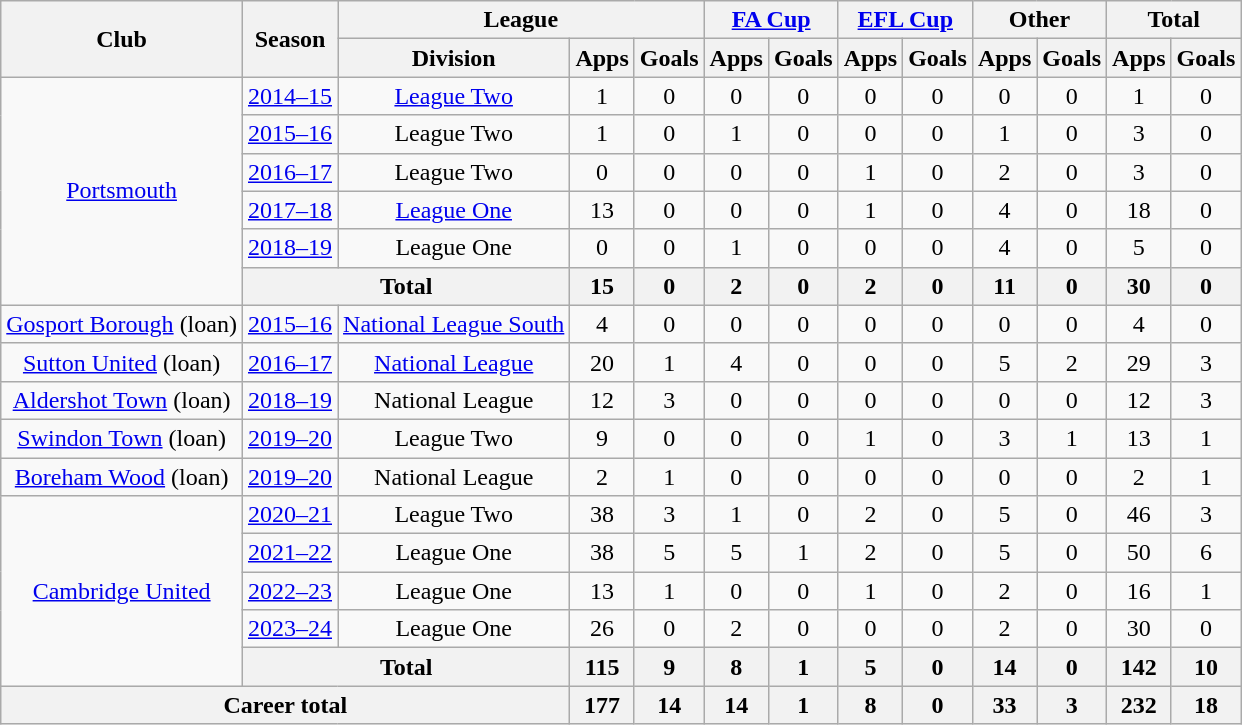<table class=wikitable style=text-align:center>
<tr>
<th rowspan=2>Club</th>
<th rowspan=2>Season</th>
<th colspan=3>League</th>
<th colspan=2><a href='#'>FA Cup</a></th>
<th colspan=2><a href='#'>EFL Cup</a></th>
<th colspan=2>Other</th>
<th colspan=2>Total</th>
</tr>
<tr>
<th>Division</th>
<th>Apps</th>
<th>Goals</th>
<th>Apps</th>
<th>Goals</th>
<th>Apps</th>
<th>Goals</th>
<th>Apps</th>
<th>Goals</th>
<th>Apps</th>
<th>Goals</th>
</tr>
<tr>
<td rowspan=6><a href='#'>Portsmouth</a></td>
<td><a href='#'>2014–15</a></td>
<td><a href='#'>League Two</a></td>
<td>1</td>
<td>0</td>
<td>0</td>
<td>0</td>
<td>0</td>
<td>0</td>
<td>0</td>
<td>0</td>
<td>1</td>
<td>0</td>
</tr>
<tr>
<td><a href='#'>2015–16</a></td>
<td>League Two</td>
<td>1</td>
<td>0</td>
<td>1</td>
<td>0</td>
<td>0</td>
<td>0</td>
<td>1</td>
<td>0</td>
<td>3</td>
<td>0</td>
</tr>
<tr>
<td><a href='#'>2016–17</a></td>
<td>League Two</td>
<td>0</td>
<td>0</td>
<td>0</td>
<td>0</td>
<td>1</td>
<td>0</td>
<td>2</td>
<td>0</td>
<td>3</td>
<td>0</td>
</tr>
<tr>
<td><a href='#'>2017–18</a></td>
<td><a href='#'>League One</a></td>
<td>13</td>
<td>0</td>
<td>0</td>
<td>0</td>
<td>1</td>
<td>0</td>
<td>4</td>
<td>0</td>
<td>18</td>
<td>0</td>
</tr>
<tr>
<td><a href='#'>2018–19</a></td>
<td>League One</td>
<td>0</td>
<td>0</td>
<td>1</td>
<td>0</td>
<td>0</td>
<td>0</td>
<td>4</td>
<td>0</td>
<td>5</td>
<td>0</td>
</tr>
<tr>
<th colspan=2>Total</th>
<th>15</th>
<th>0</th>
<th>2</th>
<th>0</th>
<th>2</th>
<th>0</th>
<th>11</th>
<th>0</th>
<th>30</th>
<th>0</th>
</tr>
<tr>
<td><a href='#'>Gosport Borough</a> (loan)</td>
<td><a href='#'>2015–16</a></td>
<td><a href='#'>National League South</a></td>
<td>4</td>
<td>0</td>
<td>0</td>
<td>0</td>
<td>0</td>
<td>0</td>
<td>0</td>
<td>0</td>
<td>4</td>
<td>0</td>
</tr>
<tr>
<td><a href='#'>Sutton United</a> (loan)</td>
<td><a href='#'>2016–17</a></td>
<td><a href='#'>National League</a></td>
<td>20</td>
<td>1</td>
<td>4</td>
<td>0</td>
<td>0</td>
<td>0</td>
<td>5</td>
<td>2</td>
<td>29</td>
<td>3</td>
</tr>
<tr>
<td><a href='#'>Aldershot Town</a> (loan)</td>
<td><a href='#'>2018–19</a></td>
<td>National League</td>
<td>12</td>
<td>3</td>
<td>0</td>
<td>0</td>
<td>0</td>
<td>0</td>
<td>0</td>
<td>0</td>
<td>12</td>
<td>3</td>
</tr>
<tr>
<td><a href='#'>Swindon Town</a> (loan)</td>
<td><a href='#'>2019–20</a></td>
<td>League Two</td>
<td>9</td>
<td>0</td>
<td>0</td>
<td>0</td>
<td>1</td>
<td>0</td>
<td>3</td>
<td>1</td>
<td>13</td>
<td>1</td>
</tr>
<tr>
<td><a href='#'>Boreham Wood</a> (loan)</td>
<td><a href='#'>2019–20</a></td>
<td>National League</td>
<td>2</td>
<td>1</td>
<td>0</td>
<td>0</td>
<td>0</td>
<td>0</td>
<td>0</td>
<td>0</td>
<td>2</td>
<td>1</td>
</tr>
<tr>
<td rowspan=5><a href='#'>Cambridge United</a></td>
<td><a href='#'>2020–21</a></td>
<td>League Two</td>
<td>38</td>
<td>3</td>
<td>1</td>
<td>0</td>
<td>2</td>
<td>0</td>
<td>5</td>
<td>0</td>
<td>46</td>
<td>3</td>
</tr>
<tr>
<td><a href='#'>2021–22</a></td>
<td>League One</td>
<td>38</td>
<td>5</td>
<td>5</td>
<td>1</td>
<td>2</td>
<td>0</td>
<td>5</td>
<td>0</td>
<td>50</td>
<td>6</td>
</tr>
<tr>
<td><a href='#'>2022–23</a></td>
<td>League One</td>
<td>13</td>
<td>1</td>
<td>0</td>
<td>0</td>
<td>1</td>
<td>0</td>
<td>2</td>
<td>0</td>
<td>16</td>
<td>1</td>
</tr>
<tr>
<td><a href='#'>2023–24</a></td>
<td>League One</td>
<td>26</td>
<td>0</td>
<td>2</td>
<td>0</td>
<td>0</td>
<td>0</td>
<td>2</td>
<td>0</td>
<td>30</td>
<td>0</td>
</tr>
<tr>
<th colspan=2>Total</th>
<th>115</th>
<th>9</th>
<th>8</th>
<th>1</th>
<th>5</th>
<th>0</th>
<th>14</th>
<th>0</th>
<th>142</th>
<th>10</th>
</tr>
<tr>
<th colspan=3>Career total</th>
<th>177</th>
<th>14</th>
<th>14</th>
<th>1</th>
<th>8</th>
<th>0</th>
<th>33</th>
<th>3</th>
<th>232</th>
<th>18</th>
</tr>
</table>
